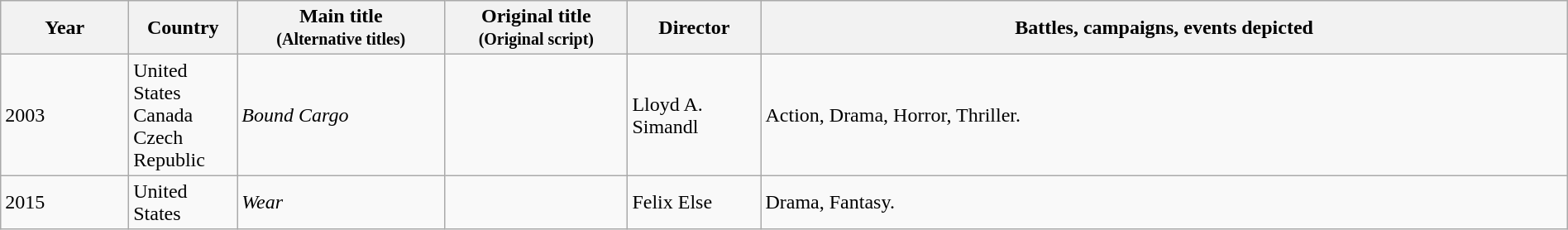<table class="wikitable sortable" style="width:100%;">
<tr>
<th class="unsortable">Year</th>
<th width= 80>Country</th>
<th width=160>Main title<br><small>(Alternative titles)</small></th>
<th width=140>Original title<br><small>(Original script)</small></th>
<th width=100>Director</th>
<th class="unsortable">Battles, campaigns, events depicted</th>
</tr>
<tr>
<td>2003</td>
<td>United States<br>Canada<br>Czech Republic</td>
<td><em>Bound Cargo</em></td>
<td></td>
<td>Lloyd A. Simandl</td>
<td>Action, Drama, Horror, Thriller.</td>
</tr>
<tr>
<td>2015</td>
<td>United States</td>
<td><em>Wear</em></td>
<td></td>
<td>Felix Else</td>
<td>Drama, Fantasy.</td>
</tr>
</table>
